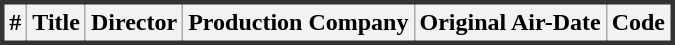<table class="wikitable plainrowheaders" style="background: White;">
<tr style="border: 3px solid #333333;">
<th>#</th>
<th>Title</th>
<th>Director</th>
<th>Production Company</th>
<th>Original Air-Date</th>
<th>Code<br>













</th>
</tr>
</table>
